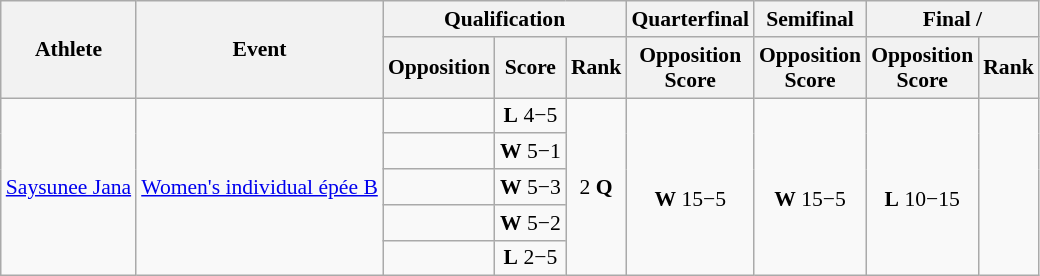<table class=wikitable style="font-size:90%">
<tr>
<th rowspan="2">Athlete</th>
<th rowspan="2">Event</th>
<th colspan="3">Qualification</th>
<th>Quarterfinal</th>
<th>Semifinal</th>
<th colspan="2">Final / </th>
</tr>
<tr>
<th>Opposition</th>
<th>Score</th>
<th>Rank</th>
<th>Opposition<br>Score</th>
<th>Opposition<br>Score</th>
<th>Opposition<br>Score</th>
<th>Rank</th>
</tr>
<tr>
<td rowspan=5><a href='#'>Saysunee Jana</a></td>
<td rowspan=5><a href='#'>Women's individual épée B</a></td>
<td></td>
<td align="center"><strong>L</strong> 4−5</td>
<td align="center" rowspan=5>2 <strong>Q</strong></td>
<td align="center" rowspan=5><br><strong>W</strong> 15−5</td>
<td align="center" rowspan=5><br><strong>W</strong> 15−5</td>
<td align="center" rowspan=5><br><strong>L</strong> 10−15</td>
<td align="center" rowspan=5></td>
</tr>
<tr>
<td></td>
<td align="center"><strong>W</strong> 5−1</td>
</tr>
<tr>
<td></td>
<td align="center"><strong>W</strong> 5−3</td>
</tr>
<tr>
<td></td>
<td align="center"><strong>W</strong> 5−2</td>
</tr>
<tr>
<td></td>
<td align="center"><strong>L</strong> 2−5</td>
</tr>
</table>
